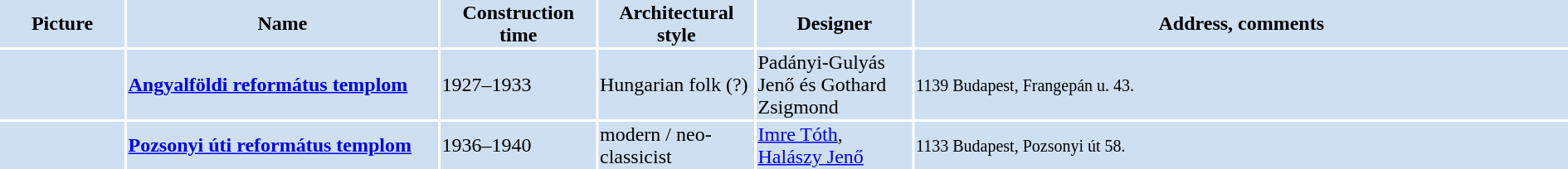<table width="100%">
<tr>
<th bgcolor="#CEDFF2" width="8%">Picture</th>
<th bgcolor="#CEDFF2" width="20%">Name</th>
<th bgcolor="#CEDFF2" width="10%">Construction time</th>
<th bgcolor="#CEDFF2" width="10%">Architectural style</th>
<th bgcolor="#CEDFF2" width="10%">Designer</th>
<th bgcolor="#CEDFF2" width="42%">Address, comments</th>
</tr>
<tr>
<td bgcolor="#CEDFF2"></td>
<td bgcolor="#CEDFF2"><strong><a href='#'>Angyalföldi református templom</a></strong></td>
<td bgcolor="#CEDFF2">1927–1933</td>
<td bgcolor="#CEDFF2">Hungarian folk (?)</td>
<td bgcolor="#CEDFF2">Padányi-Gulyás Jenő és Gothard Zsigmond</td>
<td bgcolor="#CEDFF2"><small>1139 Budapest, Frangepán u. 43. </small></td>
</tr>
<tr>
<td bgcolor="#CEDFF2"></td>
<td bgcolor="#CEDFF2"><strong><a href='#'>Pozsonyi úti református templom</a></strong></td>
<td bgcolor="#CEDFF2">1936–1940</td>
<td bgcolor="#CEDFF2">modern / neo-classicist</td>
<td bgcolor="#CEDFF2"><a href='#'>Imre Tóth</a>, <a href='#'>Halászy Jenő</a></td>
<td bgcolor="#CEDFF2"><small>	1133 Budapest, Pozsonyi út 58. </small></td>
</tr>
</table>
